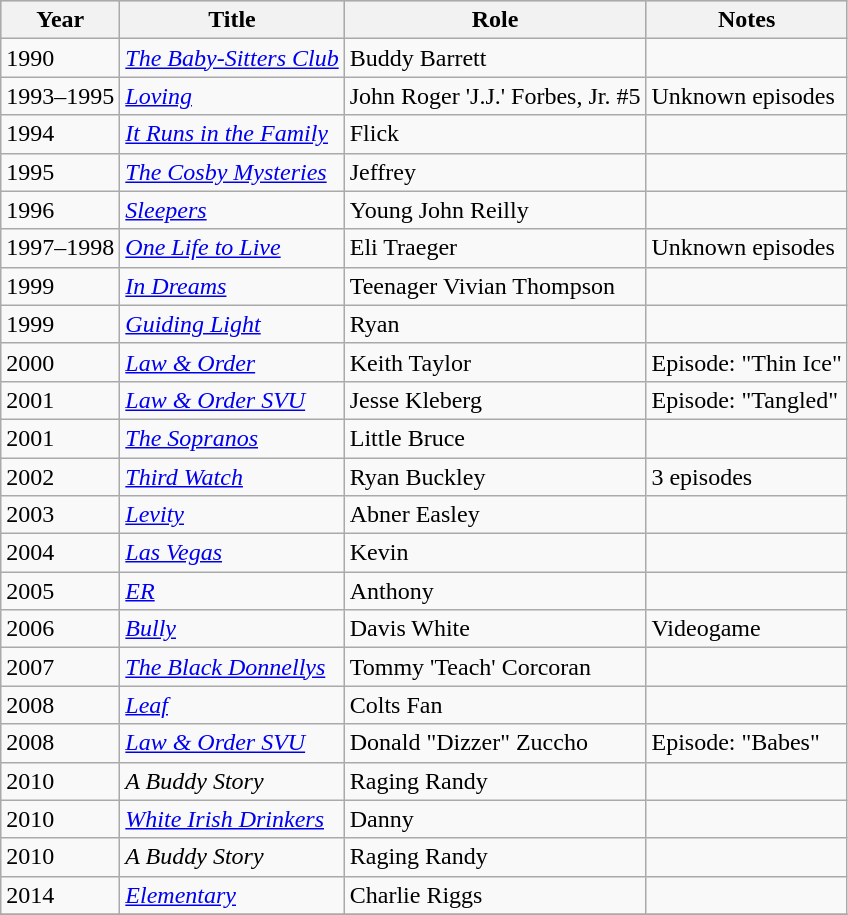<table class="wikitable">
<tr style="background:#CCCCCC;">
<th>Year</th>
<th>Title</th>
<th>Role</th>
<th>Notes</th>
</tr>
<tr>
<td>1990</td>
<td><em><a href='#'>The Baby-Sitters Club</a></em></td>
<td>Buddy Barrett</td>
<td></td>
</tr>
<tr>
<td>1993–1995</td>
<td><em><a href='#'>Loving</a></em></td>
<td>John Roger 'J.J.' Forbes, Jr. #5</td>
<td>Unknown episodes</td>
</tr>
<tr>
<td>1994</td>
<td><em><a href='#'>It Runs in the Family</a></em></td>
<td>Flick</td>
<td></td>
</tr>
<tr>
<td>1995</td>
<td><em><a href='#'>The Cosby Mysteries</a></em></td>
<td>Jeffrey</td>
<td></td>
</tr>
<tr>
<td>1996</td>
<td><em><a href='#'>Sleepers</a></em></td>
<td>Young John Reilly</td>
<td></td>
</tr>
<tr>
<td>1997–1998</td>
<td><em><a href='#'>One Life to Live</a></em></td>
<td>Eli Traeger</td>
<td>Unknown episodes</td>
</tr>
<tr>
<td>1999</td>
<td><em><a href='#'>In Dreams</a></em></td>
<td>Teenager Vivian Thompson</td>
<td></td>
</tr>
<tr>
<td>1999</td>
<td><em><a href='#'>Guiding Light</a></em></td>
<td>Ryan</td>
<td></td>
</tr>
<tr>
<td>2000</td>
<td><em><a href='#'>Law & Order</a></em></td>
<td>Keith Taylor</td>
<td>Episode: "Thin Ice"</td>
</tr>
<tr>
<td>2001</td>
<td><em><a href='#'>Law & Order SVU</a></em></td>
<td>Jesse Kleberg</td>
<td>Episode: "Tangled"</td>
</tr>
<tr>
<td>2001</td>
<td><em><a href='#'>The Sopranos</a></em></td>
<td>Little Bruce</td>
<td></td>
</tr>
<tr>
<td>2002</td>
<td><em><a href='#'>Third Watch</a></em></td>
<td>Ryan Buckley</td>
<td>3 episodes</td>
</tr>
<tr>
<td>2003</td>
<td><em><a href='#'>Levity</a></em></td>
<td>Abner Easley</td>
<td></td>
</tr>
<tr>
<td>2004</td>
<td><em><a href='#'>Las Vegas</a></em></td>
<td>Kevin</td>
<td></td>
</tr>
<tr>
<td>2005</td>
<td><em><a href='#'>ER</a></em></td>
<td>Anthony</td>
<td></td>
</tr>
<tr>
<td>2006</td>
<td><em><a href='#'>Bully</a></em></td>
<td>Davis White</td>
<td>Videogame</td>
</tr>
<tr>
<td>2007</td>
<td><em><a href='#'>The Black Donnellys</a></em></td>
<td>Tommy 'Teach' Corcoran</td>
<td></td>
</tr>
<tr>
<td>2008</td>
<td><em><a href='#'>Leaf</a></em></td>
<td>Colts Fan</td>
<td></td>
</tr>
<tr>
<td>2008</td>
<td><em><a href='#'>Law & Order SVU</a></em></td>
<td>Donald "Dizzer" Zuccho</td>
<td>Episode: "Babes"</td>
</tr>
<tr>
<td>2010</td>
<td><em>A Buddy Story</em></td>
<td>Raging Randy</td>
<td></td>
</tr>
<tr>
<td>2010</td>
<td><em><a href='#'>White Irish Drinkers</a></em></td>
<td>Danny</td>
<td></td>
</tr>
<tr>
<td>2010</td>
<td><em>A Buddy Story</em></td>
<td>Raging Randy</td>
<td></td>
</tr>
<tr>
<td>2014</td>
<td><em><a href='#'>Elementary</a></em></td>
<td>Charlie Riggs</td>
<td></td>
</tr>
<tr>
</tr>
</table>
